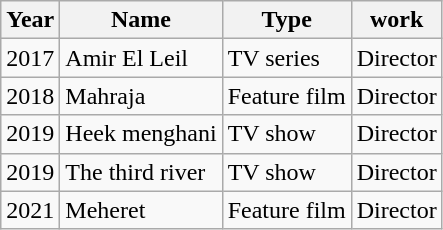<table class="wikitable">
<tr>
<th>Year</th>
<th>Name</th>
<th>Type</th>
<th>work</th>
</tr>
<tr>
<td>2017</td>
<td>Amir El Leil </td>
<td>TV series</td>
<td>Director</td>
</tr>
<tr>
<td>2018</td>
<td>Mahraja</td>
<td>Feature film</td>
<td>Director</td>
</tr>
<tr>
<td>2019</td>
<td>Heek menghani</td>
<td>TV show</td>
<td>Director</td>
</tr>
<tr>
<td>2019</td>
<td>The third river</td>
<td>TV show</td>
<td>Director</td>
</tr>
<tr>
<td>2021</td>
<td>Meheret</td>
<td>Feature film</td>
<td>Director</td>
</tr>
</table>
